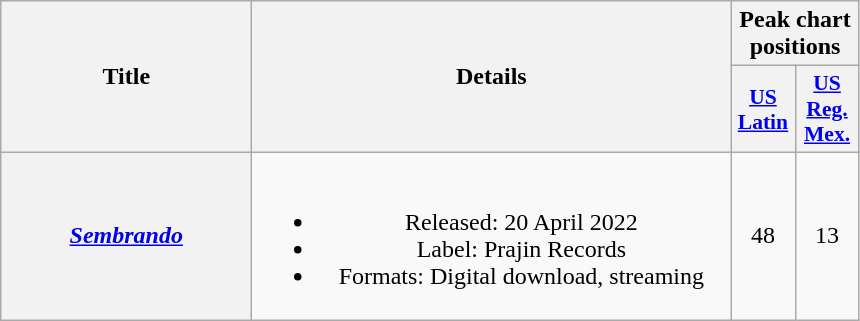<table class="wikitable plainrowheaders" style="text-align:center;">
<tr>
<th scope="col" rowspan="2" style="width:10em;">Title</th>
<th scope="col" rowspan="2" style="width:19.5em;">Details</th>
<th scope="col" colspan="2">Peak chart positions</th>
</tr>
<tr>
<th scope="col" style="width:2.5em;font-size:90%;"><a href='#'>US<br>Latin</a><br></th>
<th scope="col" style="width:2.5em;font-size:90%;"><a href='#'>US<br>Reg.<br>Mex.</a><br></th>
</tr>
<tr>
<th scope="row"><em><a href='#'>Sembrando</a></em></th>
<td><br><ul><li>Released: 20 April 2022</li><li>Label: Prajin Records</li><li>Formats: Digital download, streaming</li></ul></td>
<td>48</td>
<td>13</td>
</tr>
</table>
